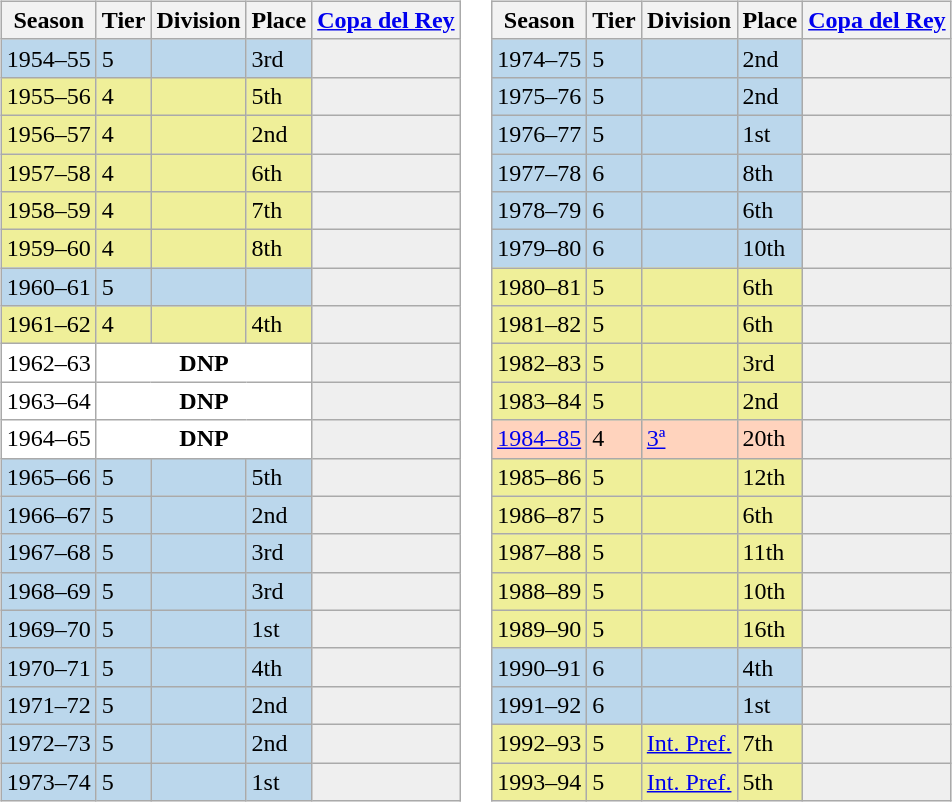<table>
<tr>
<td valign="top" width=0%><br><table class="wikitable">
<tr style="background:#f0f6fa;">
<th>Season</th>
<th>Tier</th>
<th>Division</th>
<th>Place</th>
<th><a href='#'>Copa del Rey</a></th>
</tr>
<tr>
<td style="background:#BBD7EC;">1954–55</td>
<td style="background:#BBD7EC;">5</td>
<td style="background:#BBD7EC;"></td>
<td style="background:#BBD7EC;">3rd</td>
<th style="background:#efefef;"></th>
</tr>
<tr>
<td style="background:#EFEF99;">1955–56</td>
<td style="background:#EFEF99;">4</td>
<td style="background:#EFEF99;"></td>
<td style="background:#EFEF99;">5th</td>
<th style="background:#efefef;"></th>
</tr>
<tr>
<td style="background:#EFEF99;">1956–57</td>
<td style="background:#EFEF99;">4</td>
<td style="background:#EFEF99;"></td>
<td style="background:#EFEF99;">2nd</td>
<th style="background:#efefef;"></th>
</tr>
<tr>
<td style="background:#EFEF99;">1957–58</td>
<td style="background:#EFEF99;">4</td>
<td style="background:#EFEF99;"></td>
<td style="background:#EFEF99;">6th</td>
<th style="background:#efefef;"></th>
</tr>
<tr>
<td style="background:#EFEF99;">1958–59</td>
<td style="background:#EFEF99;">4</td>
<td style="background:#EFEF99;"></td>
<td style="background:#EFEF99;">7th</td>
<th style="background:#efefef;"></th>
</tr>
<tr>
<td style="background:#EFEF99;">1959–60</td>
<td style="background:#EFEF99;">4</td>
<td style="background:#EFEF99;"></td>
<td style="background:#EFEF99;">8th</td>
<th style="background:#efefef;"></th>
</tr>
<tr>
<td style="background:#BBD7EC;">1960–61</td>
<td style="background:#BBD7EC;">5</td>
<td style="background:#BBD7EC;"></td>
<td style="background:#BBD7EC;"></td>
<th style="background:#efefef;"></th>
</tr>
<tr>
<td style="background:#EFEF99;">1961–62</td>
<td style="background:#EFEF99;">4</td>
<td style="background:#EFEF99;"></td>
<td style="background:#EFEF99;">4th</td>
<th style="background:#efefef;"></th>
</tr>
<tr>
<td style="background:#FFFFFF;">1962–63</td>
<th style="background:#FFFFFF;" colspan="3">DNP</th>
<th style="background:#efefef;"></th>
</tr>
<tr>
<td style="background:#FFFFFF;">1963–64</td>
<th style="background:#FFFFFF;" colspan="3">DNP</th>
<th style="background:#efefef;"></th>
</tr>
<tr>
<td style="background:#FFFFFF;">1964–65</td>
<th style="background:#FFFFFF;" colspan="3">DNP</th>
<th style="background:#efefef;"></th>
</tr>
<tr>
<td style="background:#BBD7EC;">1965–66</td>
<td style="background:#BBD7EC;">5</td>
<td style="background:#BBD7EC;"></td>
<td style="background:#BBD7EC;">5th</td>
<th style="background:#efefef;"></th>
</tr>
<tr>
<td style="background:#BBD7EC;">1966–67</td>
<td style="background:#BBD7EC;">5</td>
<td style="background:#BBD7EC;"></td>
<td style="background:#BBD7EC;">2nd</td>
<th style="background:#efefef;"></th>
</tr>
<tr>
<td style="background:#BBD7EC;">1967–68</td>
<td style="background:#BBD7EC;">5</td>
<td style="background:#BBD7EC;"></td>
<td style="background:#BBD7EC;">3rd</td>
<th style="background:#efefef;"></th>
</tr>
<tr>
<td style="background:#BBD7EC;">1968–69</td>
<td style="background:#BBD7EC;">5</td>
<td style="background:#BBD7EC;"></td>
<td style="background:#BBD7EC;">3rd</td>
<th style="background:#efefef;"></th>
</tr>
<tr>
<td style="background:#BBD7EC;">1969–70</td>
<td style="background:#BBD7EC;">5</td>
<td style="background:#BBD7EC;"></td>
<td style="background:#BBD7EC;">1st</td>
<th style="background:#efefef;"></th>
</tr>
<tr>
<td style="background:#BBD7EC;">1970–71</td>
<td style="background:#BBD7EC;">5</td>
<td style="background:#BBD7EC;"></td>
<td style="background:#BBD7EC;">4th</td>
<th style="background:#efefef;"></th>
</tr>
<tr>
<td style="background:#BBD7EC;">1971–72</td>
<td style="background:#BBD7EC;">5</td>
<td style="background:#BBD7EC;"></td>
<td style="background:#BBD7EC;">2nd</td>
<th style="background:#efefef;"></th>
</tr>
<tr>
<td style="background:#BBD7EC;">1972–73</td>
<td style="background:#BBD7EC;">5</td>
<td style="background:#BBD7EC;"></td>
<td style="background:#BBD7EC;">2nd</td>
<th style="background:#efefef;"></th>
</tr>
<tr>
<td style="background:#BBD7EC;">1973–74</td>
<td style="background:#BBD7EC;">5</td>
<td style="background:#BBD7EC;"></td>
<td style="background:#BBD7EC;">1st</td>
<th style="background:#efefef;"></th>
</tr>
</table>
</td>
<td valign="top" width=0%><br><table class="wikitable">
<tr style="background:#f0f6fa;">
<th>Season</th>
<th>Tier</th>
<th>Division</th>
<th>Place</th>
<th><a href='#'>Copa del Rey</a></th>
</tr>
<tr>
<td style="background:#BBD7EC;">1974–75</td>
<td style="background:#BBD7EC;">5</td>
<td style="background:#BBD7EC;"></td>
<td style="background:#BBD7EC;">2nd</td>
<th style="background:#efefef;"></th>
</tr>
<tr>
<td style="background:#BBD7EC;">1975–76</td>
<td style="background:#BBD7EC;">5</td>
<td style="background:#BBD7EC;"></td>
<td style="background:#BBD7EC;">2nd</td>
<th style="background:#efefef;"></th>
</tr>
<tr>
<td style="background:#BBD7EC;">1976–77</td>
<td style="background:#BBD7EC;">5</td>
<td style="background:#BBD7EC;"></td>
<td style="background:#BBD7EC;">1st</td>
<th style="background:#efefef;"></th>
</tr>
<tr>
<td style="background:#BBD7EC;">1977–78</td>
<td style="background:#BBD7EC;">6</td>
<td style="background:#BBD7EC;"></td>
<td style="background:#BBD7EC;">8th</td>
<th style="background:#efefef;"></th>
</tr>
<tr>
<td style="background:#BBD7EC;">1978–79</td>
<td style="background:#BBD7EC;">6</td>
<td style="background:#BBD7EC;"></td>
<td style="background:#BBD7EC;">6th</td>
<th style="background:#efefef;"></th>
</tr>
<tr>
<td style="background:#BBD7EC;">1979–80</td>
<td style="background:#BBD7EC;">6</td>
<td style="background:#BBD7EC;"></td>
<td style="background:#BBD7EC;">10th</td>
<th style="background:#efefef;"></th>
</tr>
<tr>
<td style="background:#EFEF99;">1980–81</td>
<td style="background:#EFEF99;">5</td>
<td style="background:#EFEF99;"></td>
<td style="background:#EFEF99;">6th</td>
<th style="background:#efefef;"></th>
</tr>
<tr>
<td style="background:#EFEF99;">1981–82</td>
<td style="background:#EFEF99;">5</td>
<td style="background:#EFEF99;"></td>
<td style="background:#EFEF99;">6th</td>
<th style="background:#efefef;"></th>
</tr>
<tr>
<td style="background:#EFEF99;">1982–83</td>
<td style="background:#EFEF99;">5</td>
<td style="background:#EFEF99;"></td>
<td style="background:#EFEF99;">3rd</td>
<th style="background:#efefef;"></th>
</tr>
<tr>
<td style="background:#EFEF99;">1983–84</td>
<td style="background:#EFEF99;">5</td>
<td style="background:#EFEF99;"></td>
<td style="background:#EFEF99;">2nd</td>
<th style="background:#efefef;"></th>
</tr>
<tr>
<td style="background:#FFD3BD;"><a href='#'>1984–85</a></td>
<td style="background:#FFD3BD;">4</td>
<td style="background:#FFD3BD;"><a href='#'>3ª</a></td>
<td style="background:#FFD3BD;">20th</td>
<td style="background:#efefef;"></td>
</tr>
<tr>
<td style="background:#EFEF99;">1985–86</td>
<td style="background:#EFEF99;">5</td>
<td style="background:#EFEF99;"></td>
<td style="background:#EFEF99;">12th</td>
<th style="background:#efefef;"></th>
</tr>
<tr>
<td style="background:#EFEF99;">1986–87</td>
<td style="background:#EFEF99;">5</td>
<td style="background:#EFEF99;"></td>
<td style="background:#EFEF99;">6th</td>
<th style="background:#efefef;"></th>
</tr>
<tr>
<td style="background:#EFEF99;">1987–88</td>
<td style="background:#EFEF99;">5</td>
<td style="background:#EFEF99;"></td>
<td style="background:#EFEF99;">11th</td>
<th style="background:#efefef;"></th>
</tr>
<tr>
<td style="background:#EFEF99;">1988–89</td>
<td style="background:#EFEF99;">5</td>
<td style="background:#EFEF99;"></td>
<td style="background:#EFEF99;">10th</td>
<th style="background:#efefef;"></th>
</tr>
<tr>
<td style="background:#EFEF99;">1989–90</td>
<td style="background:#EFEF99;">5</td>
<td style="background:#EFEF99;"></td>
<td style="background:#EFEF99;">16th</td>
<th style="background:#efefef;"></th>
</tr>
<tr>
<td style="background:#BBD7EC;">1990–91</td>
<td style="background:#BBD7EC;">6</td>
<td style="background:#BBD7EC;"></td>
<td style="background:#BBD7EC;">4th</td>
<th style="background:#efefef;"></th>
</tr>
<tr>
<td style="background:#BBD7EC;">1991–92</td>
<td style="background:#BBD7EC;">6</td>
<td style="background:#BBD7EC;"></td>
<td style="background:#BBD7EC;">1st</td>
<th style="background:#efefef;"></th>
</tr>
<tr>
<td style="background:#EFEF99;">1992–93</td>
<td style="background:#EFEF99;">5</td>
<td style="background:#EFEF99;"><a href='#'>Int. Pref.</a></td>
<td style="background:#EFEF99;">7th</td>
<th style="background:#efefef;"></th>
</tr>
<tr>
<td style="background:#EFEF99;">1993–94</td>
<td style="background:#EFEF99;">5</td>
<td style="background:#EFEF99;"><a href='#'>Int. Pref.</a></td>
<td style="background:#EFEF99;">5th</td>
<th style="background:#efefef;"></th>
</tr>
</table>
</td>
</tr>
</table>
